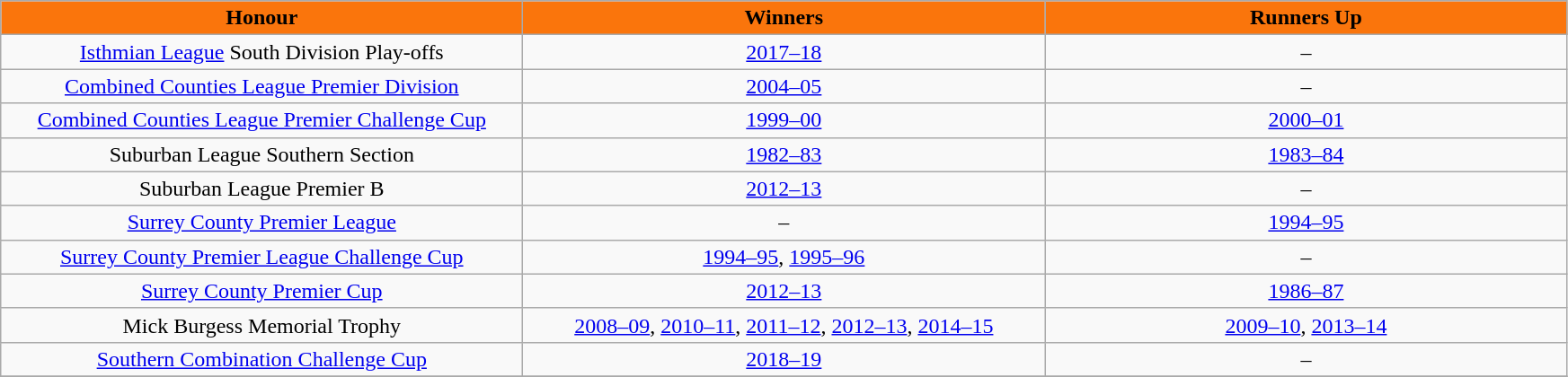<table class="wikitable" border="1" style="text-align:center">
<tr>
<th width="380" style="background: #FA750C;"><span>Honour</span></th>
<th width="380" style="background: #FA750C;"><span>Winners</span></th>
<th width="380" style="background: #FA750C;"><span>Runners Up</span></th>
</tr>
<tr>
<td><a href='#'>Isthmian League</a> South Division Play-offs</td>
<td><a href='#'>2017–18</a></td>
<td>–</td>
</tr>
<tr>
<td scope="row"><a href='#'>Combined Counties League Premier Division</a></td>
<td><a href='#'>2004–05</a></td>
<td>–</td>
</tr>
<tr>
<td scope="row"><a href='#'>Combined Counties League Premier Challenge Cup</a></td>
<td><a href='#'>1999–00</a></td>
<td><a href='#'>2000–01</a></td>
</tr>
<tr>
<td scope="row">Suburban League Southern Section</td>
<td><a href='#'>1982–83</a></td>
<td><a href='#'>1983–84</a></td>
</tr>
<tr>
<td scope="row">Suburban League Premier B</td>
<td><a href='#'>2012–13</a></td>
<td>–</td>
</tr>
<tr>
<td scope="row"><a href='#'>Surrey County Premier League</a></td>
<td>–</td>
<td><a href='#'>1994–95</a></td>
</tr>
<tr>
<td scope="row"><a href='#'>Surrey County Premier League Challenge Cup</a></td>
<td><a href='#'>1994–95</a>, <a href='#'>1995–96</a></td>
<td>–</td>
</tr>
<tr>
<td scope="row"><a href='#'>Surrey County Premier Cup</a></td>
<td><a href='#'>2012–13</a></td>
<td><a href='#'>1986–87</a></td>
</tr>
<tr>
<td scope="row">Mick Burgess Memorial Trophy</td>
<td><a href='#'>2008–09</a>, <a href='#'>2010–11</a>, <a href='#'>2011–12</a>, <a href='#'>2012–13</a>, <a href='#'>2014–15</a></td>
<td><a href='#'>2009–10</a>, <a href='#'>2013–14</a></td>
</tr>
<tr>
<td scope="row"><a href='#'>Southern Combination Challenge Cup</a></td>
<td><a href='#'>2018–19</a></td>
<td>–</td>
</tr>
<tr>
</tr>
</table>
